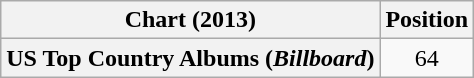<table class="wikitable plainrowheaders" style="text-align:center">
<tr>
<th scope="col">Chart (2013)</th>
<th scope="col">Position</th>
</tr>
<tr>
<th scope="row">US Top Country Albums (<em>Billboard</em>)</th>
<td>64</td>
</tr>
</table>
